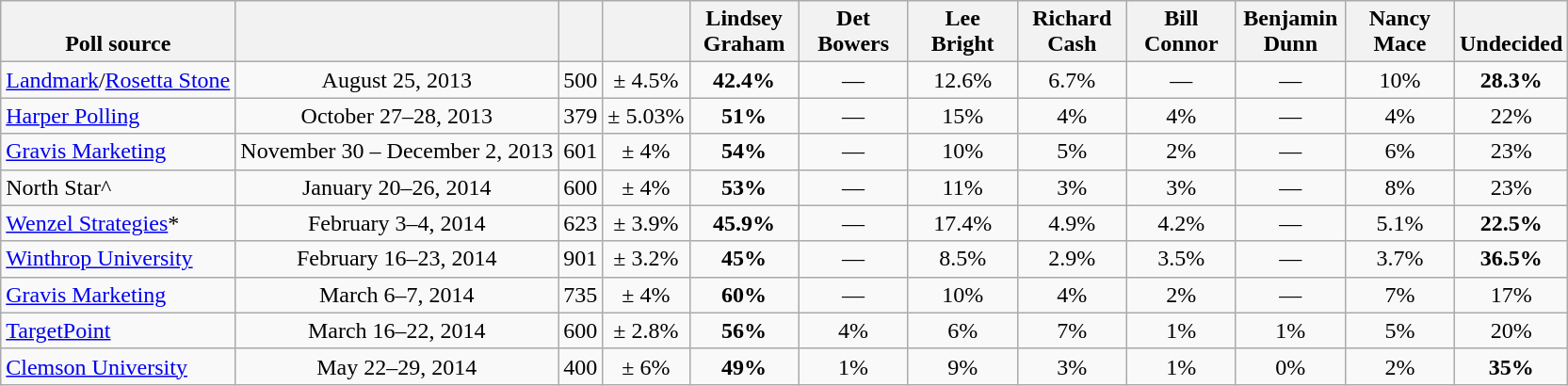<table class="wikitable" style="text-align:center">
<tr valign= bottom>
<th>Poll source</th>
<th></th>
<th></th>
<th></th>
<th style="width:70px;">Lindsey<br>Graham</th>
<th style="width:70px;">Det<br>Bowers</th>
<th style="width:70px;">Lee<br>Bright</th>
<th style="width:70px;">Richard<br>Cash</th>
<th style="width:70px;">Bill<br>Connor</th>
<th style="width:70px;">Benjamin<br>Dunn</th>
<th style="width:70px;">Nancy<br>Mace</th>
<th>Undecided</th>
</tr>
<tr>
<td align=left><a href='#'>Landmark</a>/<a href='#'>Rosetta Stone</a></td>
<td>August 25, 2013</td>
<td>500</td>
<td>± 4.5%</td>
<td><strong>42.4%</strong></td>
<td>—</td>
<td>12.6%</td>
<td>6.7%</td>
<td>—</td>
<td>—</td>
<td>10%</td>
<td><strong>28.3%</strong></td>
</tr>
<tr>
<td align=left><a href='#'>Harper Polling</a></td>
<td>October 27–28, 2013</td>
<td>379</td>
<td>± 5.03%</td>
<td><strong>51%</strong></td>
<td>—</td>
<td>15%</td>
<td>4%</td>
<td>4%</td>
<td>—</td>
<td>4%</td>
<td>22%</td>
</tr>
<tr>
<td align=left><a href='#'>Gravis Marketing</a></td>
<td>November 30 – December 2, 2013</td>
<td>601</td>
<td>± 4%</td>
<td><strong>54%</strong></td>
<td>—</td>
<td>10%</td>
<td>5%</td>
<td>2%</td>
<td>—</td>
<td>6%</td>
<td>23%</td>
</tr>
<tr>
<td align=left>North Star^</td>
<td>January 20–26, 2014</td>
<td>600</td>
<td>± 4%</td>
<td><strong>53%</strong></td>
<td>—</td>
<td>11%</td>
<td>3%</td>
<td>3%</td>
<td>—</td>
<td>8%</td>
<td>23%</td>
</tr>
<tr>
<td align=left><a href='#'>Wenzel Strategies</a>*</td>
<td>February 3–4, 2014</td>
<td>623</td>
<td>± 3.9%</td>
<td><strong>45.9%</strong></td>
<td>—</td>
<td>17.4%</td>
<td>4.9%</td>
<td>4.2%</td>
<td>—</td>
<td>5.1%</td>
<td><strong>22.5%</strong></td>
</tr>
<tr>
<td align=left><a href='#'>Winthrop University</a></td>
<td>February 16–23, 2014</td>
<td>901</td>
<td>± 3.2%</td>
<td><strong>45%</strong></td>
<td>—</td>
<td>8.5%</td>
<td>2.9%</td>
<td>3.5%</td>
<td>—</td>
<td>3.7%</td>
<td><strong>36.5%</strong></td>
</tr>
<tr>
<td align=left><a href='#'>Gravis Marketing</a></td>
<td>March 6–7, 2014</td>
<td>735</td>
<td>± 4%</td>
<td><strong>60%</strong></td>
<td>—</td>
<td>10%</td>
<td>4%</td>
<td>2%</td>
<td>—</td>
<td>7%</td>
<td>17%</td>
</tr>
<tr>
<td align=left><a href='#'>TargetPoint</a></td>
<td>March 16–22, 2014</td>
<td>600</td>
<td>± 2.8%</td>
<td><strong>56%</strong></td>
<td>4%</td>
<td>6%</td>
<td>7%</td>
<td>1%</td>
<td>1%</td>
<td>5%</td>
<td>20%</td>
</tr>
<tr>
<td align=left><a href='#'>Clemson University</a></td>
<td>May 22–29, 2014</td>
<td>400</td>
<td>± 6%</td>
<td><strong>49%</strong></td>
<td>1%</td>
<td>9%</td>
<td>3%</td>
<td>1%</td>
<td>0%</td>
<td>2%</td>
<td><strong>35%</strong></td>
</tr>
</table>
